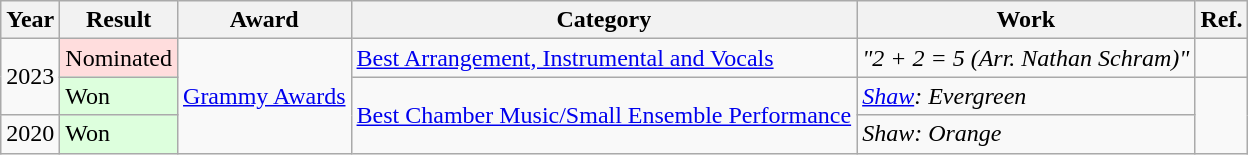<table class="wikitable">
<tr>
<th>Year</th>
<th>Result</th>
<th>Award</th>
<th>Category</th>
<th>Work</th>
<th>Ref.</th>
</tr>
<tr>
<td rowspan="2">2023</td>
<td style="background: #ffdddd">Nominated</td>
<td rowspan="3"><a href='#'>Grammy Awards</a></td>
<td><a href='#'>Best Arrangement, Instrumental and Vocals</a></td>
<td><em>"2 + 2 = 5 (Arr. Nathan Schram)"</em></td>
<td></td>
</tr>
<tr>
<td style="background: #ddffdd">Won</td>
<td rowspan="2"><a href='#'>Best Chamber Music/Small Ensemble Performance</a></td>
<td><em><a href='#'>Shaw</a>: Evergreen</em></td>
<td rowspan="2"></td>
</tr>
<tr>
<td>2020</td>
<td style="background: #ddffdd">Won</td>
<td><em>Shaw: Orange</em></td>
</tr>
</table>
